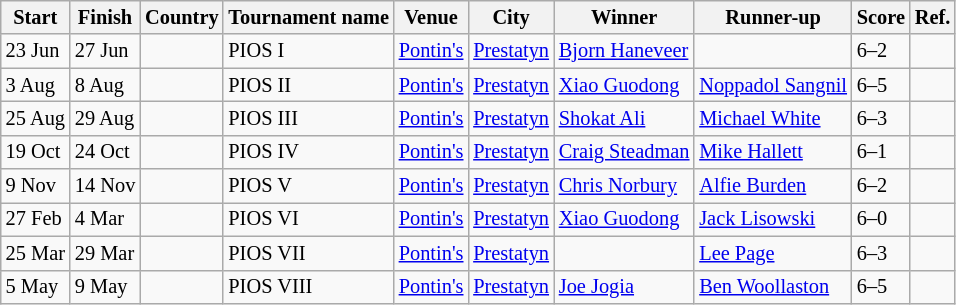<table class="wikitable sortable" style="font-size: 85%">
<tr>
<th>Start</th>
<th>Finish</th>
<th>Country</th>
<th>Tournament name</th>
<th>Venue</th>
<th>City</th>
<th>Winner</th>
<th>Runner-up</th>
<th>Score</th>
<th>Ref.</th>
</tr>
<tr>
<td>23 Jun</td>
<td>27 Jun</td>
<td></td>
<td>PIOS I</td>
<td><a href='#'>Pontin's</a></td>
<td><a href='#'>Prestatyn</a></td>
<td> <a href='#'>Bjorn Haneveer</a></td>
<td></td>
<td>6–2</td>
<td></td>
</tr>
<tr>
<td>3 Aug</td>
<td>8 Aug</td>
<td></td>
<td>PIOS II</td>
<td><a href='#'>Pontin's</a></td>
<td><a href='#'>Prestatyn</a></td>
<td> <a href='#'>Xiao Guodong</a></td>
<td> <a href='#'>Noppadol Sangnil</a></td>
<td>6–5</td>
<td></td>
</tr>
<tr>
<td>25 Aug</td>
<td>29 Aug</td>
<td></td>
<td>PIOS III</td>
<td><a href='#'>Pontin's</a></td>
<td><a href='#'>Prestatyn</a></td>
<td> <a href='#'>Shokat Ali</a></td>
<td> <a href='#'>Michael White</a></td>
<td>6–3</td>
<td></td>
</tr>
<tr>
<td>19 Oct</td>
<td>24 Oct</td>
<td></td>
<td>PIOS IV</td>
<td><a href='#'>Pontin's</a></td>
<td><a href='#'>Prestatyn</a></td>
<td> <a href='#'>Craig Steadman</a></td>
<td> <a href='#'>Mike Hallett</a></td>
<td>6–1</td>
<td></td>
</tr>
<tr>
<td>9 Nov</td>
<td>14 Nov</td>
<td></td>
<td>PIOS V</td>
<td><a href='#'>Pontin's</a></td>
<td><a href='#'>Prestatyn</a></td>
<td> <a href='#'>Chris Norbury</a></td>
<td> <a href='#'>Alfie Burden</a></td>
<td>6–2</td>
<td></td>
</tr>
<tr>
<td>27 Feb</td>
<td>4 Mar</td>
<td></td>
<td>PIOS VI</td>
<td><a href='#'>Pontin's</a></td>
<td><a href='#'>Prestatyn</a></td>
<td> <a href='#'>Xiao Guodong</a></td>
<td> <a href='#'>Jack Lisowski</a></td>
<td>6–0</td>
<td></td>
</tr>
<tr>
<td>25 Mar</td>
<td>29 Mar</td>
<td></td>
<td>PIOS VII</td>
<td><a href='#'>Pontin's</a></td>
<td><a href='#'>Prestatyn</a></td>
<td></td>
<td> <a href='#'>Lee Page</a></td>
<td>6–3</td>
<td></td>
</tr>
<tr>
<td>5 May</td>
<td>9 May</td>
<td></td>
<td>PIOS VIII</td>
<td><a href='#'>Pontin's</a></td>
<td><a href='#'>Prestatyn</a></td>
<td> <a href='#'>Joe Jogia</a></td>
<td> <a href='#'>Ben Woollaston</a></td>
<td>6–5</td>
<td></td>
</tr>
</table>
